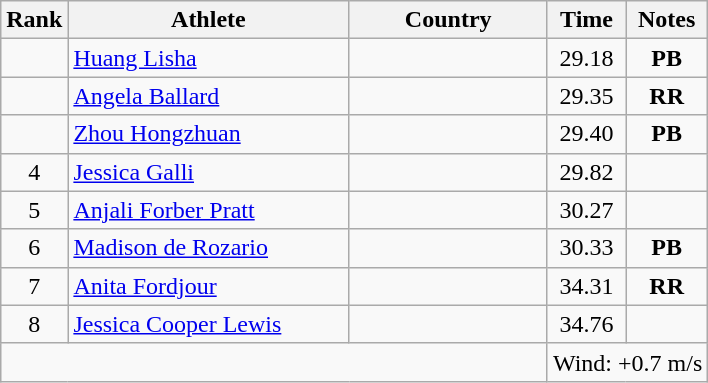<table class="wikitable sortable" style="text-align:center">
<tr>
<th>Rank</th>
<th style="width:180px">Athlete</th>
<th style="width:125px">Country</th>
<th>Time</th>
<th>Notes</th>
</tr>
<tr>
<td></td>
<td style="text-align:left;"><a href='#'>Huang Lisha</a></td>
<td style="text-align:left;"></td>
<td>29.18</td>
<td><strong>PB</strong></td>
</tr>
<tr>
<td></td>
<td style="text-align:left;"><a href='#'>Angela Ballard</a></td>
<td style="text-align:left;"></td>
<td>29.35</td>
<td><strong>RR</strong></td>
</tr>
<tr>
<td></td>
<td style="text-align:left;"><a href='#'>Zhou Hongzhuan</a></td>
<td style="text-align:left;"></td>
<td>29.40</td>
<td><strong>PB</strong></td>
</tr>
<tr>
<td>4</td>
<td style="text-align:left;"><a href='#'>Jessica Galli</a></td>
<td style="text-align:left;"></td>
<td>29.82</td>
<td></td>
</tr>
<tr>
<td>5</td>
<td style="text-align:left;"><a href='#'>Anjali Forber Pratt</a></td>
<td style="text-align:left;"></td>
<td>30.27</td>
<td></td>
</tr>
<tr>
<td>6</td>
<td style="text-align:left;"><a href='#'>Madison de Rozario</a></td>
<td style="text-align:left;"></td>
<td>30.33</td>
<td><strong>PB</strong></td>
</tr>
<tr>
<td>7</td>
<td style="text-align:left;"><a href='#'>Anita Fordjour</a></td>
<td style="text-align:left;"></td>
<td>34.31</td>
<td><strong>RR</strong></td>
</tr>
<tr>
<td>8</td>
<td style="text-align:left;"><a href='#'>Jessica Cooper Lewis</a></td>
<td style="text-align:left;"></td>
<td>34.76</td>
<td></td>
</tr>
<tr class="sortbottom">
<td colspan="3"></td>
<td colspan="2">Wind: +0.7 m/s</td>
</tr>
</table>
